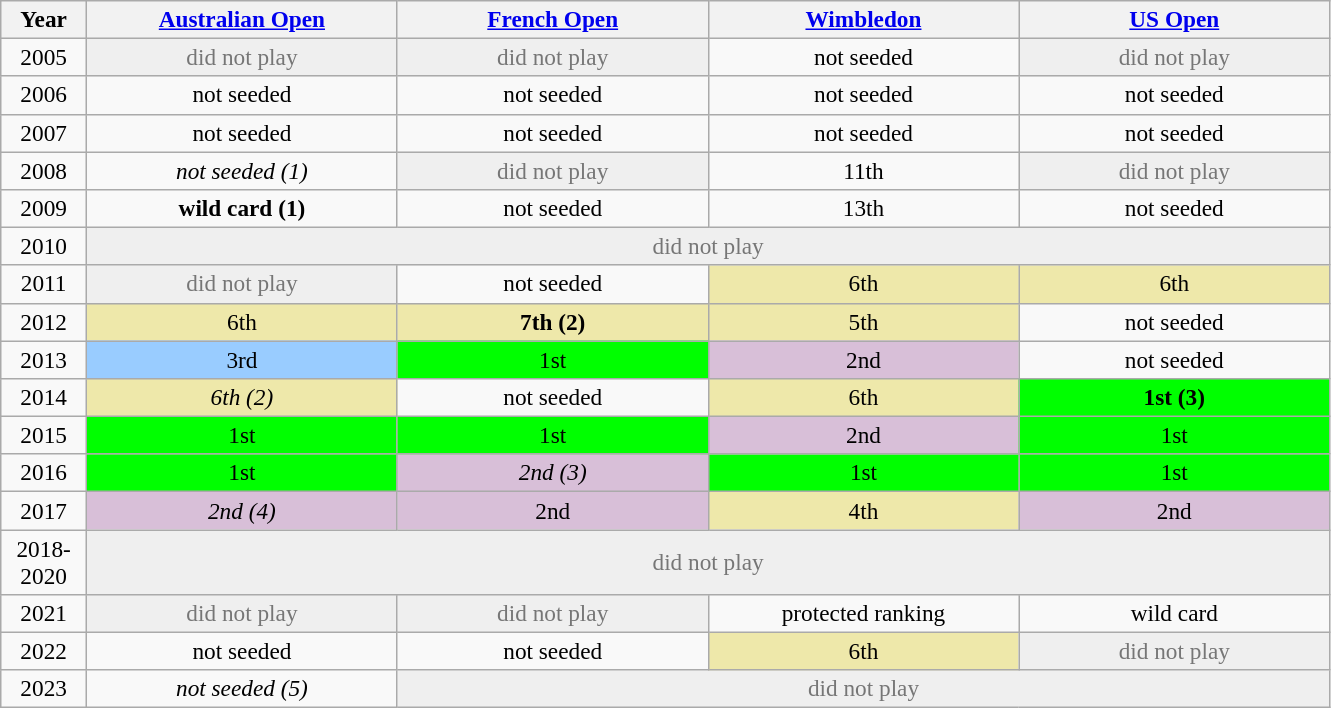<table class=wikitable style=font-size:97%;text-align:center>
<tr>
<th width=50>Year</th>
<th width=200><a href='#'>Australian Open</a></th>
<th width=200><a href='#'>French Open</a></th>
<th width=200><a href='#'>Wimbledon</a></th>
<th width=200><a href='#'>US Open</a></th>
</tr>
<tr>
<td>2005</td>
<td style="color:#767676; background:#efefef">did not play</td>
<td style="color:#767676; background:#efefef">did not play</td>
<td>not seeded</td>
<td style="color:#767676; background:#efefef">did not play</td>
</tr>
<tr>
<td>2006</td>
<td>not seeded</td>
<td>not seeded</td>
<td>not seeded</td>
<td>not seeded</td>
</tr>
<tr>
<td>2007</td>
<td>not seeded</td>
<td>not seeded</td>
<td>not seeded</td>
<td>not seeded</td>
</tr>
<tr>
<td>2008</td>
<td><em>not seeded (1)</em></td>
<td style="color:#767676; background:#efefef">did not play</td>
<td>11th</td>
<td style="color:#767676; background:#efefef">did not play</td>
</tr>
<tr>
<td>2009</td>
<td><strong>wild card (1)</strong></td>
<td>not seeded</td>
<td>13th</td>
<td>not seeded</td>
</tr>
<tr>
<td>2010</td>
<td colspan=4 style="color:#767676; background:#efefef">did not play</td>
</tr>
<tr>
<td>2011</td>
<td style="color:#767676; background:#efefef">did not play</td>
<td>not seeded</td>
<td bgcolor=#EEE8AA>6th</td>
<td bgcolor=#EEE8AA>6th</td>
</tr>
<tr>
<td>2012</td>
<td bgcolor=#EEE8AA>6th</td>
<td bgcolor=#EEE8AA><strong>7th (2)</strong></td>
<td bgcolor=#EEE8AA>5th</td>
<td>not seeded</td>
</tr>
<tr>
<td>2013</td>
<td bgcolor=#99ccff>3rd</td>
<td bgcolor=#00FF00>1st</td>
<td bgcolor=#D8BFD8>2nd</td>
<td>not seeded</td>
</tr>
<tr>
<td>2014</td>
<td bgcolor=#EEE8AA><em>6th (2)</em></td>
<td>not seeded</td>
<td bgcolor=#EEE8AA>6th</td>
<td bgcolor=#00FF00><strong>1st (3)</strong></td>
</tr>
<tr>
<td>2015</td>
<td bgcolor=#00FF00>1st</td>
<td bgcolor=#00FF00>1st</td>
<td bgcolor=#D8BFD8>2nd</td>
<td bgcolor=#00FF00>1st</td>
</tr>
<tr>
<td>2016</td>
<td bgcolor=#00FF00>1st</td>
<td bgcolor=#D8BFD8><em>2nd (3)</em></td>
<td bgcolor=#00FF00>1st</td>
<td bgcolor=#00FF00>1st</td>
</tr>
<tr>
<td>2017</td>
<td bgcolor=#D8BFD8><em>2nd (4)</em></td>
<td bgcolor=#D8BFD8>2nd</td>
<td bgcolor=#EEE8AA>4th</td>
<td bgcolor=#D8BFD8>2nd</td>
</tr>
<tr>
<td>2018-2020</td>
<td colspan=4 style="color:#767676; background:#efefef">did not play</td>
</tr>
<tr>
<td>2021</td>
<td style="color:#767676; background:#efefef">did not play</td>
<td style="color:#767676; background:#efefef">did not play</td>
<td>protected ranking</td>
<td>wild card</td>
</tr>
<tr>
<td>2022</td>
<td>not seeded</td>
<td>not seeded</td>
<td bgcolor=#EEE8AA>6th</td>
<td style="color:#767676; background:#efefef">did not play</td>
</tr>
<tr>
<td>2023</td>
<td><em>not seeded (5)</em></td>
<td colspan=3 style="color:#767676; background:#efefef">did not play</td>
</tr>
</table>
